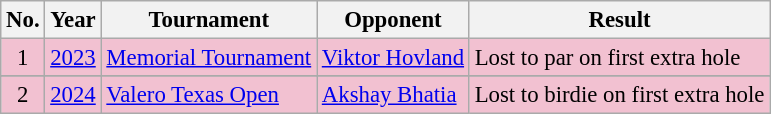<table class="wikitable" style="font-size:95%;">
<tr>
<th>No.</th>
<th>Year</th>
<th>Tournament</th>
<th>Opponent</th>
<th>Result</th>
</tr>
<tr style="background:#F2C1D1;">
<td align=center>1</td>
<td><a href='#'>2023</a></td>
<td><a href='#'>Memorial Tournament</a></td>
<td> <a href='#'>Viktor Hovland</a></td>
<td>Lost to par on first extra hole</td>
</tr>
<tr>
</tr>
<tr style="background:#F2C1D1;">
<td align=center>2</td>
<td><a href='#'>2024</a></td>
<td><a href='#'>Valero Texas Open</a></td>
<td> <a href='#'>Akshay Bhatia</a></td>
<td>Lost to birdie on first extra hole</td>
</tr>
</table>
